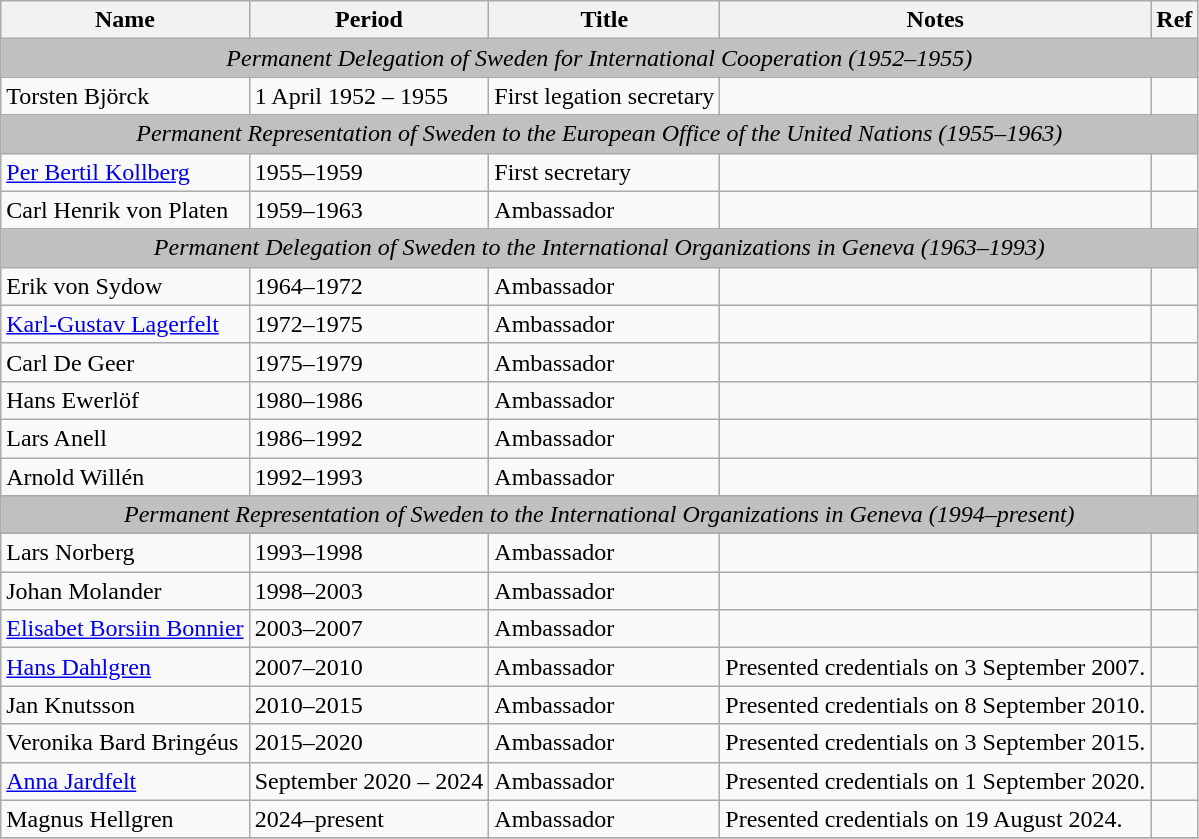<table class="wikitable">
<tr>
<th>Name</th>
<th>Period</th>
<th>Title</th>
<th>Notes</th>
<th>Ref</th>
</tr>
<tr>
<td colspan="5" style="background: silver; text-align: center;"><em>Permanent Delegation of Sweden for International Cooperation (1952–1955)</em></td>
</tr>
<tr>
<td>Torsten Björck</td>
<td>1 April 1952 – 1955</td>
<td>First legation secretary</td>
<td></td>
<td></td>
</tr>
<tr>
<td colspan="5" style="background: silver; text-align: center;"><em>Permanent Representation of Sweden to the European Office of the United Nations (1955–1963)</em></td>
</tr>
<tr>
<td><a href='#'>Per Bertil Kollberg</a></td>
<td>1955–1959</td>
<td>First secretary</td>
<td></td>
<td></td>
</tr>
<tr>
<td>Carl Henrik von Platen</td>
<td>1959–1963</td>
<td>Ambassador</td>
<td></td>
<td></td>
</tr>
<tr>
<td colspan="5" style="background: silver; text-align: center;"><em>Permanent Delegation of Sweden to the International Organizations in Geneva (1963–1993)</em></td>
</tr>
<tr>
<td>Erik von Sydow</td>
<td>1964–1972</td>
<td>Ambassador</td>
<td></td>
<td></td>
</tr>
<tr>
<td><a href='#'>Karl-Gustav Lagerfelt</a></td>
<td>1972–1975</td>
<td>Ambassador</td>
<td></td>
<td></td>
</tr>
<tr>
<td>Carl De Geer</td>
<td>1975–1979</td>
<td>Ambassador</td>
<td></td>
<td></td>
</tr>
<tr>
<td>Hans Ewerlöf</td>
<td>1980–1986</td>
<td>Ambassador</td>
<td></td>
<td></td>
</tr>
<tr>
<td>Lars Anell</td>
<td>1986–1992</td>
<td>Ambassador</td>
<td></td>
<td></td>
</tr>
<tr>
<td>Arnold Willén</td>
<td>1992–1993</td>
<td>Ambassador</td>
<td></td>
<td></td>
</tr>
<tr>
<td colspan="5" style="background: silver; text-align: center;"><em>Permanent Representation of Sweden to the International Organizations in Geneva (1994–present)</em></td>
</tr>
<tr>
<td>Lars Norberg</td>
<td>1993–1998</td>
<td>Ambassador</td>
<td></td>
<td></td>
</tr>
<tr>
<td>Johan Molander</td>
<td>1998–2003</td>
<td>Ambassador</td>
<td></td>
<td></td>
</tr>
<tr>
<td><a href='#'>Elisabet Borsiin Bonnier</a></td>
<td>2003–2007</td>
<td>Ambassador</td>
<td></td>
<td></td>
</tr>
<tr>
<td><a href='#'>Hans Dahlgren</a></td>
<td>2007–2010</td>
<td>Ambassador</td>
<td>Presented credentials on 3 September 2007.</td>
<td></td>
</tr>
<tr>
<td>Jan Knutsson</td>
<td>2010–2015</td>
<td>Ambassador</td>
<td>Presented credentials on 8 September 2010.</td>
<td></td>
</tr>
<tr>
<td>Veronika Bard Bringéus</td>
<td>2015–2020</td>
<td>Ambassador</td>
<td>Presented credentials on 3 September 2015.</td>
<td></td>
</tr>
<tr>
<td><a href='#'>Anna Jardfelt</a></td>
<td>September 2020 – 2024</td>
<td>Ambassador</td>
<td>Presented credentials on 1 September 2020.</td>
<td></td>
</tr>
<tr>
<td>Magnus Hellgren</td>
<td>2024–present</td>
<td>Ambassador</td>
<td>Presented credentials on 19 August 2024.</td>
<td></td>
</tr>
<tr>
</tr>
</table>
